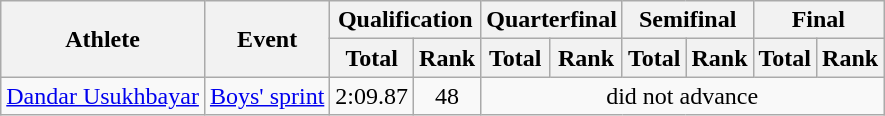<table class="wikitable">
<tr>
<th rowspan="2">Athlete</th>
<th rowspan="2">Event</th>
<th colspan="2">Qualification</th>
<th colspan="2">Quarterfinal</th>
<th colspan="2">Semifinal</th>
<th colspan="2">Final</th>
</tr>
<tr>
<th>Total</th>
<th>Rank</th>
<th>Total</th>
<th>Rank</th>
<th>Total</th>
<th>Rank</th>
<th>Total</th>
<th>Rank</th>
</tr>
<tr>
<td><a href='#'>Dandar Usukhbayar</a></td>
<td><a href='#'>Boys' sprint</a></td>
<td align="center">2:09.87</td>
<td align="center">48</td>
<td align="center" colspan=6>did not advance</td>
</tr>
</table>
